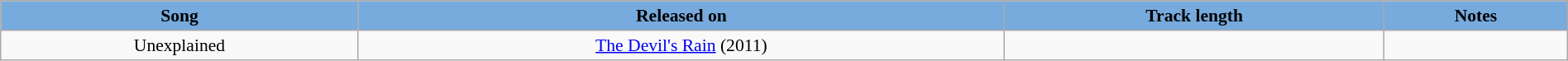<table class="wikitable" style="margin:0.5em auto; clear:both; font-size:.9em; text-align:center; width:100%">
<tr>
<th style="background: #7ad;">Song</th>
<th style="background: #7ad;">Released on</th>
<th style="background: #7ad;">Track length</th>
<th style="background: #7ad;">Notes</th>
</tr>
<tr>
<td>Unexplained</td>
<td><a href='#'>The Devil's Rain</a> (2011)</td>
<td></td>
<td></td>
</tr>
</table>
